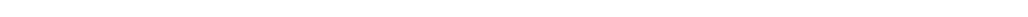<table style="width:1000px; text-align:center;">
<tr style="color:white;">
<td style="background:">10%</td>
<td style="background:">40.7%</td>
<td style="background:"><strong>45.54</strong>%</td>
<td style="background:"></td>
<td style="background:"></td>
</tr>
<tr>
<td></td>
<td></td>
<td></td>
<td></td>
<td></td>
</tr>
</table>
